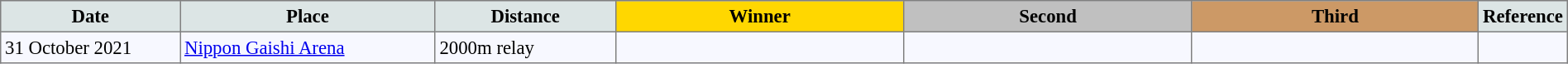<table bgcolor="#f7f8ff" cellpadding="3" cellspacing="0" border="1" style="font-size: 95%; border: gray solid 1px; border-collapse: collapse;">
<tr bgcolor="#cccccc" (1>
<td width="150" align="center" bgcolor="#dce5e5"><strong>Date</strong></td>
<td width="220" align="center" bgcolor="#dce5e5"><strong>Place</strong></td>
<td width="150" align="center" bgcolor="#dce5e5"><strong>Distance</strong></td>
<td align="center" bgcolor="gold" width="250"><strong>Winner</strong></td>
<td align="center" bgcolor="silver" width="250"><strong>Second</strong></td>
<td width="250" align="center" bgcolor="#cc9966"><strong>Third</strong></td>
<td width="30" align="center" bgcolor="#dce5e5"><strong>Reference</strong></td>
</tr>
<tr align="left">
<td>31 October 2021</td>
<td><a href='#'>Nippon Gaishi Arena</a></td>
<td>2000m relay</td>
<td></td>
<td></td>
<td></td>
<td></td>
</tr>
</table>
